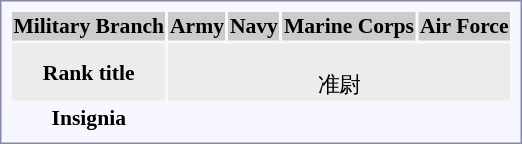<table bgcolor=#f7f8ff style="border:1px solid #8888aa; padding:5px; margin-bottom:15px; font-size:90%; text-align:center;">
<tr bgcolor=#CCC>
<th>Military Branch</th>
<th>Army</th>
<th>Navy</th>
<th>Marine Corps</th>
<th>Air Force</th>
</tr>
<tr bgcolor=#ececec>
<td><strong>Rank title</strong></td>
<td colspan=4><br>准尉<br></td>
</tr>
<tr>
<th rowspan=2>Insignia</th>
<td colspan=4></td>
</tr>
<tr>
<td></td>
<td></td>
<td></td>
<td></td>
</tr>
</table>
